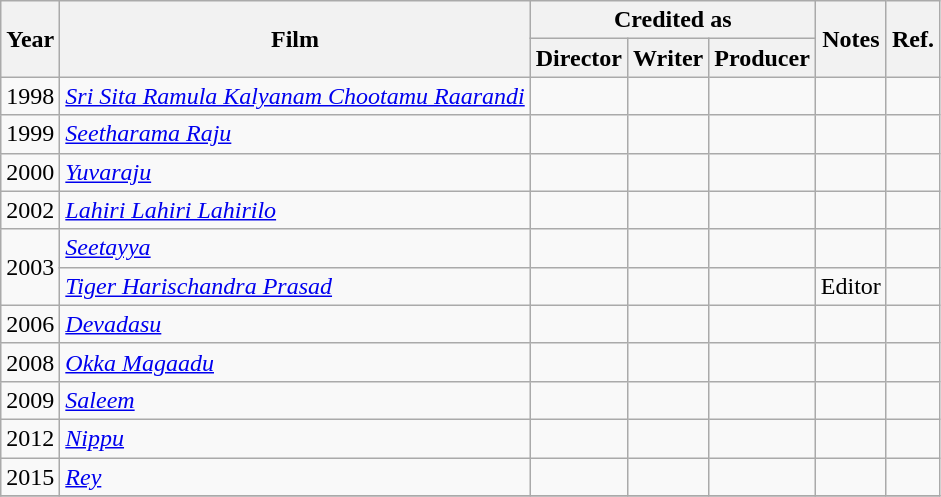<table class="wikitable sortable">
<tr>
<th rowspan=2>Year</th>
<th rowspan=2>Film</th>
<th colspan=3>Credited as</th>
<th rowspan=2>Notes</th>
<th rowspan=2>Ref.</th>
</tr>
<tr>
<th>Director</th>
<th>Writer</th>
<th>Producer</th>
</tr>
<tr>
<td>1998</td>
<td><em><a href='#'>Sri Sita Ramula Kalyanam Chootamu Raarandi</a></em></td>
<td></td>
<td></td>
<td></td>
<td></td>
<td></td>
</tr>
<tr>
<td>1999</td>
<td><em><a href='#'>Seetharama Raju</a></em></td>
<td></td>
<td></td>
<td></td>
<td></td>
<td></td>
</tr>
<tr>
<td>2000</td>
<td><a href='#'><em>Yuvaraju</em></a></td>
<td></td>
<td></td>
<td></td>
<td></td>
<td></td>
</tr>
<tr>
<td>2002</td>
<td><em><a href='#'>Lahiri Lahiri Lahirilo</a></em></td>
<td></td>
<td></td>
<td></td>
<td></td>
<td></td>
</tr>
<tr>
<td rowspan="2">2003</td>
<td><em><a href='#'>Seetayya</a></em></td>
<td></td>
<td></td>
<td></td>
<td></td>
<td></td>
</tr>
<tr>
<td><em><a href='#'>Tiger Harischandra Prasad</a></em></td>
<td></td>
<td></td>
<td></td>
<td>Editor</td>
<td></td>
</tr>
<tr>
<td>2006</td>
<td><a href='#'><em>Devadasu</em></a></td>
<td></td>
<td></td>
<td></td>
<td></td>
<td></td>
</tr>
<tr>
<td>2008</td>
<td><em><a href='#'>Okka Magaadu</a></em></td>
<td></td>
<td></td>
<td></td>
<td></td>
<td></td>
</tr>
<tr>
<td>2009</td>
<td><a href='#'><em>Saleem</em></a></td>
<td></td>
<td></td>
<td></td>
<td></td>
<td></td>
</tr>
<tr>
<td>2012</td>
<td><em><a href='#'>Nippu</a></em></td>
<td></td>
<td></td>
<td></td>
<td></td>
<td></td>
</tr>
<tr>
<td>2015</td>
<td><a href='#'><em>Rey</em></a></td>
<td></td>
<td></td>
<td></td>
<td></td>
<td></td>
</tr>
<tr>
</tr>
</table>
